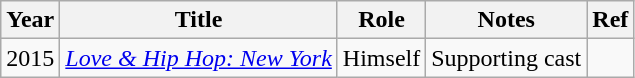<table class="wikitable sortable">
<tr>
<th>Year</th>
<th>Title</th>
<th>Role</th>
<th>Notes</th>
<th class="unsortable">Ref</th>
</tr>
<tr>
<td>2015</td>
<td><em><a href='#'>Love & Hip Hop: New York</a></em></td>
<td>Himself</td>
<td>Supporting cast</td>
<td></td>
</tr>
</table>
